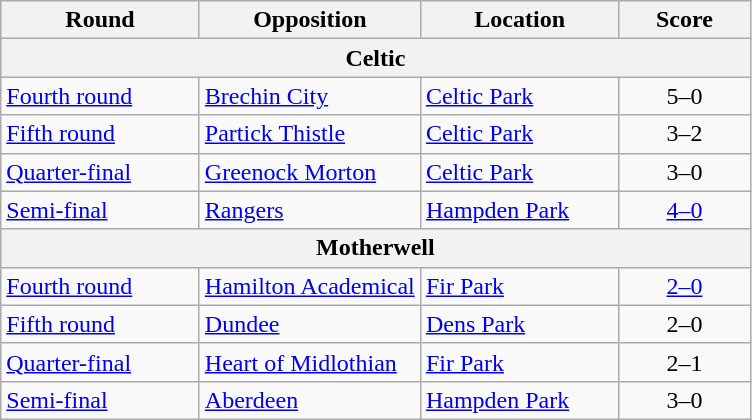<table class="wikitable" style="text-align:left;margin-left:1em;">
<tr>
<th width=125>Round</th>
<th width=140>Opposition</th>
<th width=125>Location</th>
<th width=80>Score</th>
</tr>
<tr>
<th colspan=4>Celtic</th>
</tr>
<tr>
<td><a href='#'>Fourth round</a></td>
<td><a href='#'>Brechin City</a></td>
<td><a href='#'>Celtic Park</a></td>
<td align=center>5–0</td>
</tr>
<tr>
<td><a href='#'>Fifth round</a></td>
<td><a href='#'>Partick Thistle</a></td>
<td><a href='#'>Celtic Park</a></td>
<td align=center>3–2</td>
</tr>
<tr>
<td><a href='#'>Quarter-final</a></td>
<td><a href='#'>Greenock Morton</a></td>
<td><a href='#'>Celtic Park</a></td>
<td align=center>3–0</td>
</tr>
<tr>
<td><a href='#'>Semi-final</a></td>
<td><a href='#'>Rangers</a></td>
<td><a href='#'>Hampden Park</a></td>
<td align=center><a href='#'>4–0</a></td>
</tr>
<tr>
<th colspan=4>Motherwell</th>
</tr>
<tr>
<td><a href='#'>Fourth round</a></td>
<td><a href='#'>Hamilton Academical</a></td>
<td><a href='#'>Fir Park</a></td>
<td align=center><a href='#'>2–0</a></td>
</tr>
<tr>
<td><a href='#'>Fifth round</a></td>
<td><a href='#'>Dundee</a></td>
<td><a href='#'>Dens Park</a></td>
<td align=center>2–0</td>
</tr>
<tr>
<td><a href='#'>Quarter-final</a></td>
<td><a href='#'>Heart of Midlothian</a></td>
<td><a href='#'>Fir Park</a></td>
<td align=center>2–1</td>
</tr>
<tr>
<td><a href='#'>Semi-final</a></td>
<td><a href='#'>Aberdeen</a></td>
<td><a href='#'>Hampden Park</a></td>
<td align=center>3–0</td>
</tr>
</table>
